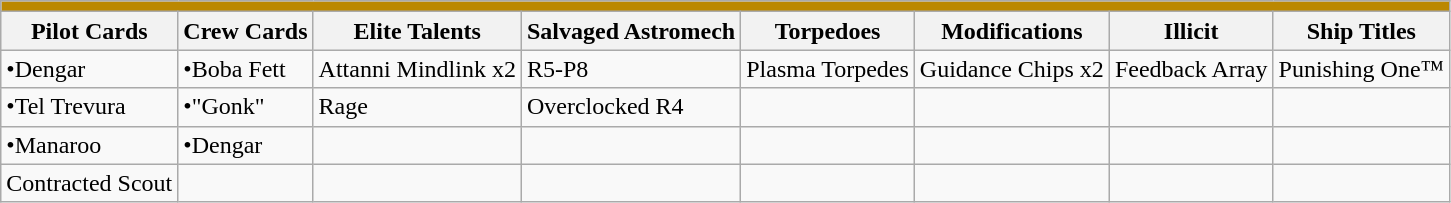<table class="wikitable">
<tr style="background:#bb8800;">
<td colspan="8"></td>
</tr>
<tr style="background:#f0f0f0;">
<th>Pilot Cards</th>
<th>Crew Cards</th>
<th>Elite Talents</th>
<th>Salvaged Astromech</th>
<th>Torpedoes</th>
<th>Modifications</th>
<th>Illicit</th>
<th>Ship Titles</th>
</tr>
<tr>
<td>•Dengar</td>
<td>•Boba Fett</td>
<td>Attanni Mindlink x2</td>
<td>R5-P8</td>
<td>Plasma Torpedes</td>
<td>Guidance Chips x2</td>
<td>Feedback Array</td>
<td>Punishing One™</td>
</tr>
<tr>
<td>•Tel Trevura</td>
<td>•"Gonk"</td>
<td>Rage</td>
<td>Overclocked R4</td>
<td></td>
<td></td>
<td></td>
<td></td>
</tr>
<tr>
<td>•Manaroo</td>
<td>•Dengar</td>
<td></td>
<td></td>
<td></td>
<td></td>
<td></td>
<td></td>
</tr>
<tr>
<td>Contracted Scout</td>
<td></td>
<td></td>
<td></td>
<td></td>
<td></td>
<td></td>
<td></td>
</tr>
</table>
